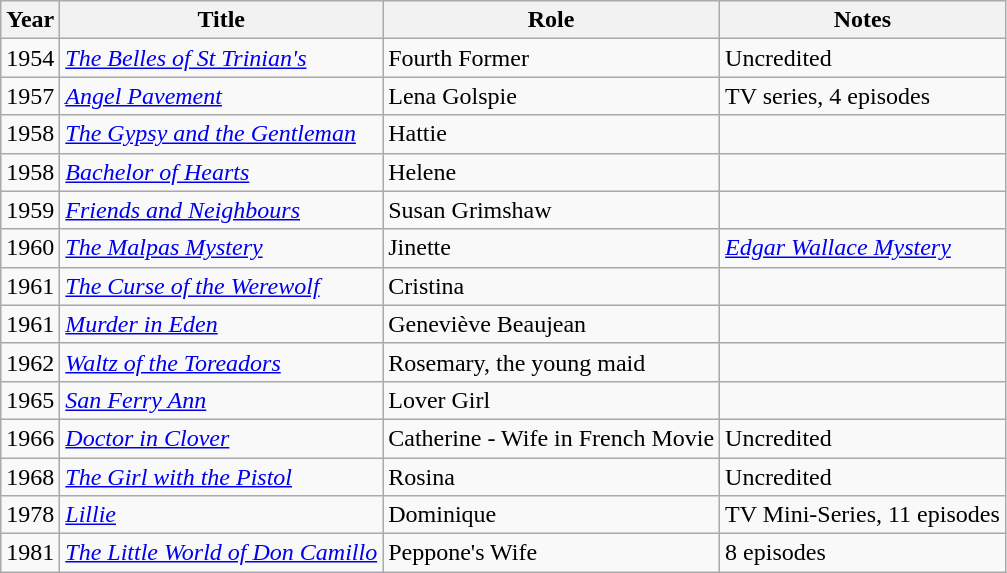<table class="wikitable">
<tr>
<th>Year</th>
<th>Title</th>
<th>Role</th>
<th>Notes</th>
</tr>
<tr>
<td>1954</td>
<td><em><a href='#'>The Belles of St Trinian's</a></em></td>
<td>Fourth Former</td>
<td>Uncredited</td>
</tr>
<tr>
<td>1957</td>
<td><em><a href='#'>Angel Pavement</a></em></td>
<td>Lena Golspie</td>
<td>TV series, 4 episodes</td>
</tr>
<tr>
<td>1958</td>
<td><em><a href='#'>The Gypsy and the Gentleman</a></em></td>
<td>Hattie</td>
<td></td>
</tr>
<tr>
<td>1958</td>
<td><em><a href='#'>Bachelor of Hearts</a></em></td>
<td>Helene</td>
<td></td>
</tr>
<tr>
<td>1959</td>
<td><em><a href='#'>Friends and Neighbours</a></em></td>
<td>Susan Grimshaw</td>
<td></td>
</tr>
<tr>
<td>1960</td>
<td><em><a href='#'>The Malpas Mystery</a></em></td>
<td>Jinette</td>
<td><em><a href='#'>Edgar Wallace Mystery</a></em></td>
</tr>
<tr>
<td>1961</td>
<td><em><a href='#'>The Curse of the Werewolf</a></em></td>
<td>Cristina</td>
<td></td>
</tr>
<tr>
<td>1961</td>
<td><em><a href='#'>Murder in Eden</a></em></td>
<td>Geneviève Beaujean</td>
<td></td>
</tr>
<tr>
<td>1962</td>
<td><em><a href='#'>Waltz of the Toreadors</a></em></td>
<td>Rosemary, the young maid</td>
<td></td>
</tr>
<tr>
<td>1965</td>
<td><em><a href='#'>San Ferry Ann</a></em></td>
<td>Lover Girl</td>
<td></td>
</tr>
<tr>
<td>1966</td>
<td><em><a href='#'>Doctor in Clover</a></em></td>
<td>Catherine - Wife in French Movie</td>
<td>Uncredited</td>
</tr>
<tr>
<td>1968</td>
<td><em><a href='#'>The Girl with the Pistol</a></em></td>
<td>Rosina</td>
<td>Uncredited</td>
</tr>
<tr>
<td>1978</td>
<td><em><a href='#'>Lillie</a></em></td>
<td>Dominique</td>
<td>TV Mini-Series, 11 episodes</td>
</tr>
<tr>
<td>1981</td>
<td><em><a href='#'>The Little World of Don Camillo</a></em></td>
<td>Peppone's Wife</td>
<td>8 episodes</td>
</tr>
</table>
